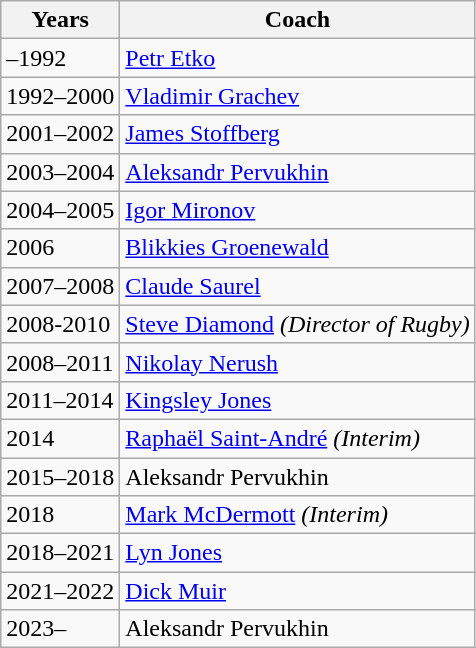<table class=wikitable>
<tr>
<th>Years</th>
<th>Coach</th>
</tr>
<tr>
<td>–1992</td>
<td> <a href='#'>Petr Etko</a></td>
</tr>
<tr>
<td>1992–2000</td>
<td> <a href='#'>Vladimir Grachev</a></td>
</tr>
<tr>
<td>2001–2002</td>
<td> <a href='#'>James Stoffberg</a></td>
</tr>
<tr>
<td>2003–2004</td>
<td> <a href='#'>Aleksandr Pervukhin</a></td>
</tr>
<tr>
<td>2004–2005</td>
<td> <a href='#'>Igor Mironov</a></td>
</tr>
<tr>
<td>2006</td>
<td> <a href='#'>Blikkies Groenewald</a></td>
</tr>
<tr>
<td>2007–2008</td>
<td> <a href='#'>Claude Saurel</a></td>
</tr>
<tr>
<td>2008-2010</td>
<td> <a href='#'>Steve Diamond</a> <em>(Director of Rugby)</em></td>
</tr>
<tr>
<td>2008–2011</td>
<td> <a href='#'>Nikolay Nerush</a></td>
</tr>
<tr>
<td>2011–2014</td>
<td> <a href='#'>Kingsley Jones</a></td>
</tr>
<tr>
<td>2014</td>
<td> <a href='#'>Raphaël Saint-André</a> <em>(Interim)</em></td>
</tr>
<tr>
<td>2015–2018</td>
<td> Aleksandr Pervukhin</td>
</tr>
<tr>
<td>2018</td>
<td> <a href='#'>Mark McDermott</a> <em>(Interim)</em></td>
</tr>
<tr>
<td>2018–2021</td>
<td> <a href='#'>Lyn Jones</a></td>
</tr>
<tr>
<td>2021–2022</td>
<td> <a href='#'>Dick Muir</a></td>
</tr>
<tr>
<td>2023–</td>
<td> Aleksandr Pervukhin</td>
</tr>
</table>
